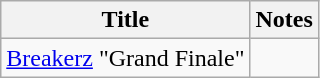<table class="wikitable">
<tr>
<th>Title</th>
<th>Notes</th>
</tr>
<tr>
<td><a href='#'>Breakerz</a> "Grand Finale"</td>
<td></td>
</tr>
</table>
